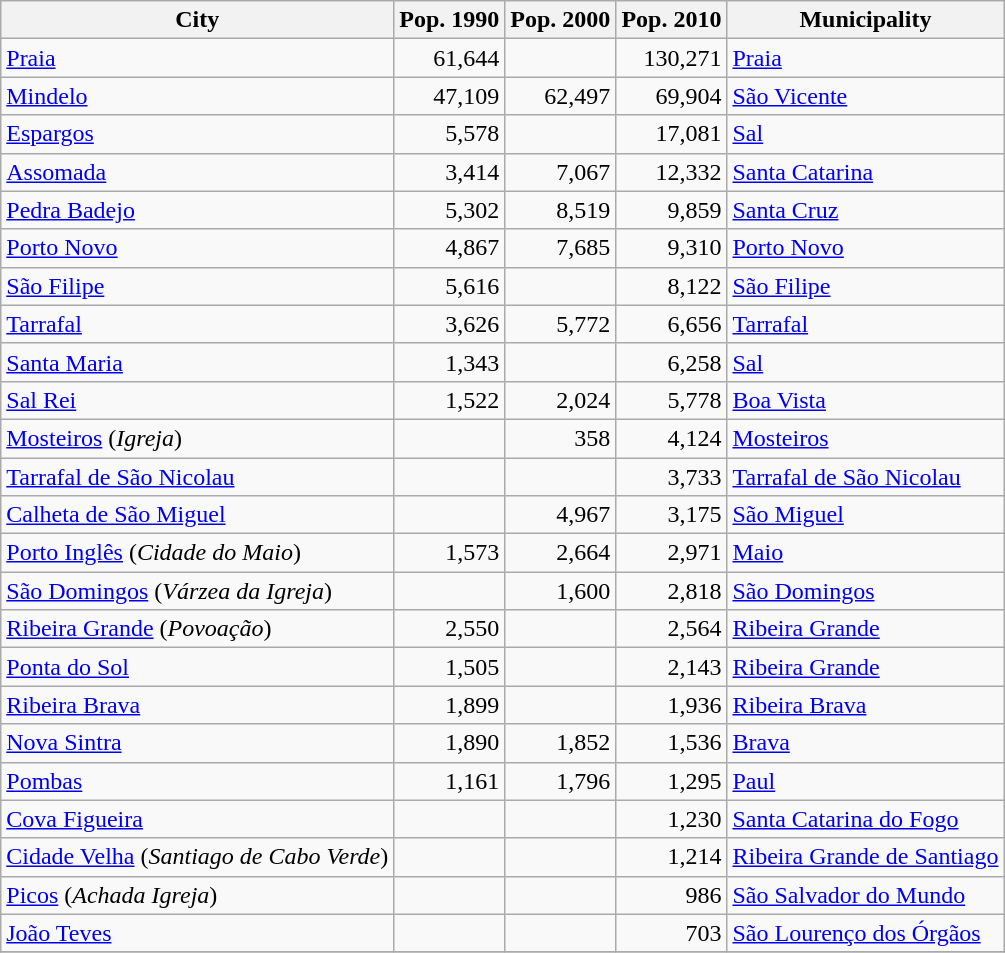<table class="wikitable sortable">
<tr>
<th>City</th>
<th>Pop. 1990</th>
<th>Pop. 2000</th>
<th>Pop. 2010</th>
<th>Municipality</th>
</tr>
<tr ---->
<td><a href='#'>Praia</a></td>
<td align=right>61,644</td>
<td align=right></td>
<td align=right>130,271</td>
<td><a href='#'>Praia</a></td>
</tr>
<tr ---->
<td><a href='#'>Mindelo</a></td>
<td align=right>47,109</td>
<td align=right>62,497</td>
<td align=right>69,904</td>
<td><a href='#'>São Vicente</a></td>
</tr>
<tr>
<td><a href='#'>Espargos</a></td>
<td align=right>5,578</td>
<td align=right></td>
<td align=right>17,081</td>
<td><a href='#'>Sal</a></td>
</tr>
<tr ---->
<td><a href='#'>Assomada</a></td>
<td align=right>3,414</td>
<td align=right>7,067</td>
<td align=right>12,332</td>
<td><a href='#'>Santa Catarina</a></td>
</tr>
<tr>
<td><a href='#'>Pedra Badejo</a></td>
<td align=right>5,302</td>
<td align=right>8,519</td>
<td align=right>9,859</td>
<td><a href='#'>Santa Cruz</a></td>
</tr>
<tr ---->
<td><a href='#'>Porto Novo</a></td>
<td align=right>4,867</td>
<td align=right>7,685</td>
<td align=right>9,310</td>
<td><a href='#'>Porto Novo</a></td>
</tr>
<tr ---->
<td><a href='#'>São Filipe</a></td>
<td align=right>5,616</td>
<td align=right></td>
<td align=right>8,122</td>
<td><a href='#'>São Filipe</a></td>
</tr>
<tr>
<td><a href='#'>Tarrafal</a></td>
<td align=right>3,626</td>
<td align=right>5,772</td>
<td align=right>6,656</td>
<td><a href='#'>Tarrafal</a></td>
</tr>
<tr>
<td><a href='#'>Santa Maria</a></td>
<td align=right>1,343</td>
<td align=right></td>
<td align=right>6,258</td>
<td><a href='#'>Sal</a></td>
</tr>
<tr>
<td><a href='#'>Sal Rei</a></td>
<td align=right>1,522</td>
<td align=right>2,024</td>
<td align=right>5,778</td>
<td><a href='#'>Boa Vista</a></td>
</tr>
<tr>
<td><a href='#'>Mosteiros</a> (<em>Igreja</em>)</td>
<td align=right></td>
<td align=right>358</td>
<td align=right>4,124</td>
<td><a href='#'>Mosteiros</a></td>
</tr>
<tr>
<td><a href='#'>Tarrafal de São Nicolau</a></td>
<td align=right></td>
<td align=right></td>
<td align=right>3,733</td>
<td><a href='#'>Tarrafal de São Nicolau</a></td>
</tr>
<tr>
<td><a href='#'>Calheta de São Miguel</a></td>
<td align=right></td>
<td align=right>4,967</td>
<td align=right>3,175</td>
<td><a href='#'>São Miguel</a></td>
</tr>
<tr>
<td><a href='#'>Porto Inglês</a> (<em>Cidade do Maio</em>)</td>
<td align=right>1,573</td>
<td align=right>2,664</td>
<td align=right>2,971</td>
<td><a href='#'>Maio</a></td>
</tr>
<tr>
<td><a href='#'>São Domingos</a> (<em>Várzea da Igreja</em>)</td>
<td align=right></td>
<td align=right>1,600</td>
<td align=right>2,818</td>
<td><a href='#'>São Domingos</a></td>
</tr>
<tr>
<td><a href='#'>Ribeira Grande</a> (<em>Povoação</em>)</td>
<td align=right>2,550</td>
<td align=right></td>
<td align=right>2,564</td>
<td><a href='#'>Ribeira Grande</a></td>
</tr>
<tr>
<td><a href='#'>Ponta do Sol</a></td>
<td align=right>1,505</td>
<td align=right></td>
<td align=right>2,143</td>
<td><a href='#'>Ribeira Grande</a></td>
</tr>
<tr>
<td><a href='#'>Ribeira Brava</a></td>
<td align=right>1,899</td>
<td align=right></td>
<td align=right>1,936</td>
<td><a href='#'>Ribeira Brava</a></td>
</tr>
<tr>
<td><a href='#'>Nova Sintra</a></td>
<td align=right>1,890</td>
<td align=right>1,852</td>
<td align=right>1,536</td>
<td><a href='#'>Brava</a></td>
</tr>
<tr>
<td><a href='#'>Pombas</a></td>
<td align=right>1,161</td>
<td align=right>1,796</td>
<td align=right>1,295</td>
<td><a href='#'>Paul</a></td>
</tr>
<tr>
<td><a href='#'>Cova Figueira</a></td>
<td align=right></td>
<td align=right></td>
<td align=right>1,230</td>
<td><a href='#'>Santa Catarina do Fogo</a></td>
</tr>
<tr>
<td><a href='#'>Cidade Velha</a> (<em>Santiago de Cabo Verde</em>)</td>
<td align=right></td>
<td align=right></td>
<td align=right>1,214</td>
<td><a href='#'>Ribeira Grande de Santiago</a></td>
</tr>
<tr>
<td><a href='#'>Picos</a> (<em>Achada Igreja</em>)</td>
<td align=right></td>
<td align=right></td>
<td align=right>986</td>
<td><a href='#'>São Salvador do Mundo</a></td>
</tr>
<tr>
<td><a href='#'>João Teves</a></td>
<td align=right></td>
<td align=right></td>
<td align=right>703</td>
<td><a href='#'>São Lourenço dos Órgãos</a></td>
</tr>
<tr>
</tr>
</table>
